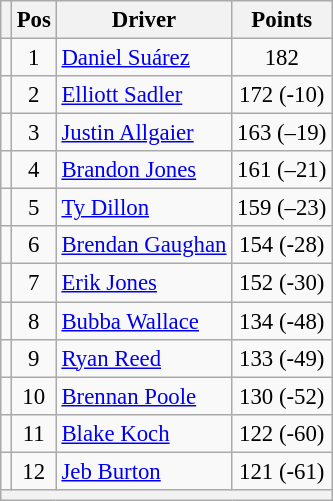<table class="wikitable" style="font-size: 95%;">
<tr>
<th></th>
<th>Pos</th>
<th>Driver</th>
<th>Points</th>
</tr>
<tr>
<td align="left"></td>
<td style="text-align:center;">1</td>
<td><a href='#'>Daniel Suárez</a></td>
<td style="text-align:center;">182</td>
</tr>
<tr>
<td align="left"></td>
<td style="text-align:center;">2</td>
<td><a href='#'>Elliott Sadler</a></td>
<td style="text-align:center;">172 (-10)</td>
</tr>
<tr>
<td align="left"></td>
<td style="text-align:center;">3</td>
<td><a href='#'>Justin Allgaier</a></td>
<td style="text-align:center;">163 (–19)</td>
</tr>
<tr>
<td align="left"></td>
<td style="text-align:center;">4</td>
<td><a href='#'>Brandon Jones</a></td>
<td style="text-align:center;">161 (–21)</td>
</tr>
<tr>
<td align="left"></td>
<td style="text-align:center;">5</td>
<td><a href='#'>Ty Dillon</a></td>
<td style="text-align:center;">159 (–23)</td>
</tr>
<tr>
<td align="left"></td>
<td style="text-align:center;">6</td>
<td><a href='#'>Brendan Gaughan</a></td>
<td style="text-align:center;">154 (-28)</td>
</tr>
<tr>
<td align="left"></td>
<td style="text-align:center;">7</td>
<td><a href='#'>Erik Jones</a></td>
<td style="text-align:center;">152 (-30)</td>
</tr>
<tr>
<td align="left"></td>
<td style="text-align:center;">8</td>
<td><a href='#'>Bubba Wallace</a></td>
<td style="text-align:center;">134 (-48)</td>
</tr>
<tr>
<td align="left"></td>
<td style="text-align:center;">9</td>
<td><a href='#'>Ryan Reed</a></td>
<td style="text-align:center;">133 (-49)</td>
</tr>
<tr>
<td align="left"></td>
<td style="text-align:center;">10</td>
<td><a href='#'>Brennan Poole</a></td>
<td style="text-align:center;">130 (-52)</td>
</tr>
<tr>
<td align="left"></td>
<td style="text-align:center;">11</td>
<td><a href='#'>Blake Koch</a></td>
<td style="text-align:center;">122 (-60)</td>
</tr>
<tr>
<td align="left"></td>
<td style="text-align:center;">12</td>
<td><a href='#'>Jeb Burton</a></td>
<td style="text-align:center;">121 (-61)</td>
</tr>
<tr class="sortbottom">
<th colspan="9"></th>
</tr>
</table>
